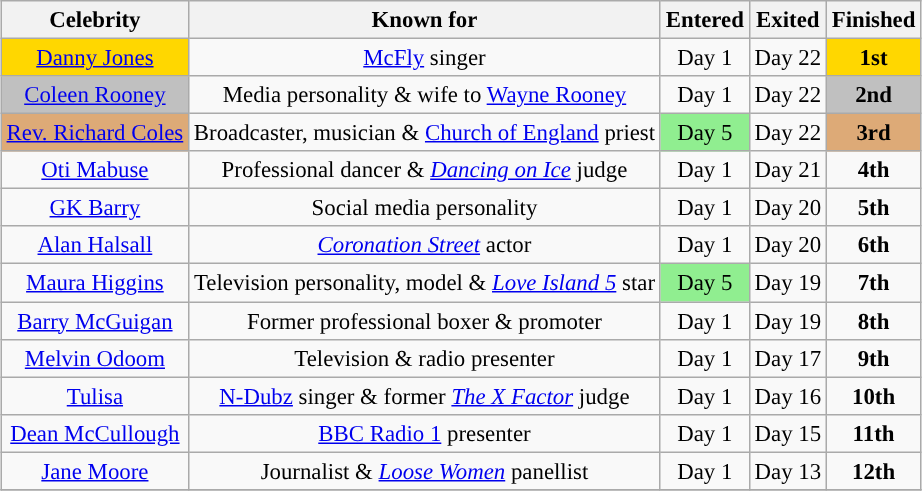<table class=wikitable sortable" style="text-align: center; white-space:nowrap; margin:auto; font-size:95.2%">
<tr>
<th style="width:27% scope="col">Celebrity</th>
<th style="width:49% scope="col">Known for</th>
<th style="width:8% scope="col">Entered</th>
<th style="width:8% scope="col">Exited</th>
<th style="width:8% scope="col">Finished</th>
</tr>
<tr>
<td style="background:gold"><a href='#'>Danny Jones</a></td>
<td><a href='#'>McFly</a> singer</td>
<td>Day 1</td>
<td>Day 22</td>
<td style="background:gold"><strong>1st</strong></td>
</tr>
<tr>
<td style="background:silver"><a href='#'>Coleen Rooney</a></td>
<td>Media personality & wife to <a href='#'>Wayne Rooney</a></td>
<td>Day 1</td>
<td>Day 22</td>
<td style="background:silver"><strong>2nd</strong></td>
</tr>
<tr>
<td style="background:#da7"><a href='#'>Rev. Richard Coles</a></td>
<td>Broadcaster, musician & <a href='#'>Church of England</a> priest</td>
<td style=background:lightgreen>Day 5</td>
<td>Day 22</td>
<td style="background:#da7"><strong>3rd</strong></td>
</tr>
<tr>
<td><a href='#'>Oti Mabuse</a></td>
<td>Professional dancer & <em><a href='#'>Dancing on Ice</a></em> judge</td>
<td>Day 1</td>
<td>Day 21</td>
<td><strong>4th</strong></td>
</tr>
<tr>
<td><a href='#'>GK Barry</a></td>
<td>Social media personality</td>
<td>Day 1</td>
<td>Day 20</td>
<td><strong>5th</strong></td>
</tr>
<tr>
<td><a href='#'>Alan Halsall</a></td>
<td><em><a href='#'>Coronation Street</a></em> actor</td>
<td>Day 1</td>
<td>Day 20</td>
<td><strong>6th</strong></td>
</tr>
<tr>
<td><a href='#'>Maura Higgins</a></td>
<td>Television personality, model & <em><a href='#'>Love Island 5</a></em> star</td>
<td style=background:lightgreen>Day 5</td>
<td>Day 19</td>
<td><strong>7th</strong></td>
</tr>
<tr>
<td><a href='#'>Barry McGuigan</a></td>
<td>Former professional boxer & promoter</td>
<td>Day 1</td>
<td>Day 19</td>
<td><strong>8th</strong></td>
</tr>
<tr>
<td><a href='#'>Melvin Odoom</a></td>
<td>Television & radio presenter</td>
<td>Day 1</td>
<td>Day 17</td>
<td><strong>9th</strong></td>
</tr>
<tr>
<td><a href='#'>Tulisa</a></td>
<td><a href='#'>N-Dubz</a> singer & former <em><a href='#'>The X Factor</a></em> judge</td>
<td>Day 1</td>
<td>Day 16</td>
<td><strong>10th</strong></td>
</tr>
<tr>
<td><a href='#'>Dean McCullough</a></td>
<td><a href='#'>BBC Radio 1</a> presenter</td>
<td>Day 1</td>
<td>Day 15</td>
<td><strong>11th</strong></td>
</tr>
<tr>
<td><a href='#'>Jane Moore</a></td>
<td>Journalist & <em><a href='#'>Loose Women</a></em> panellist</td>
<td>Day 1</td>
<td>Day 13</td>
<td><strong>12th</strong></td>
</tr>
<tr>
</tr>
</table>
